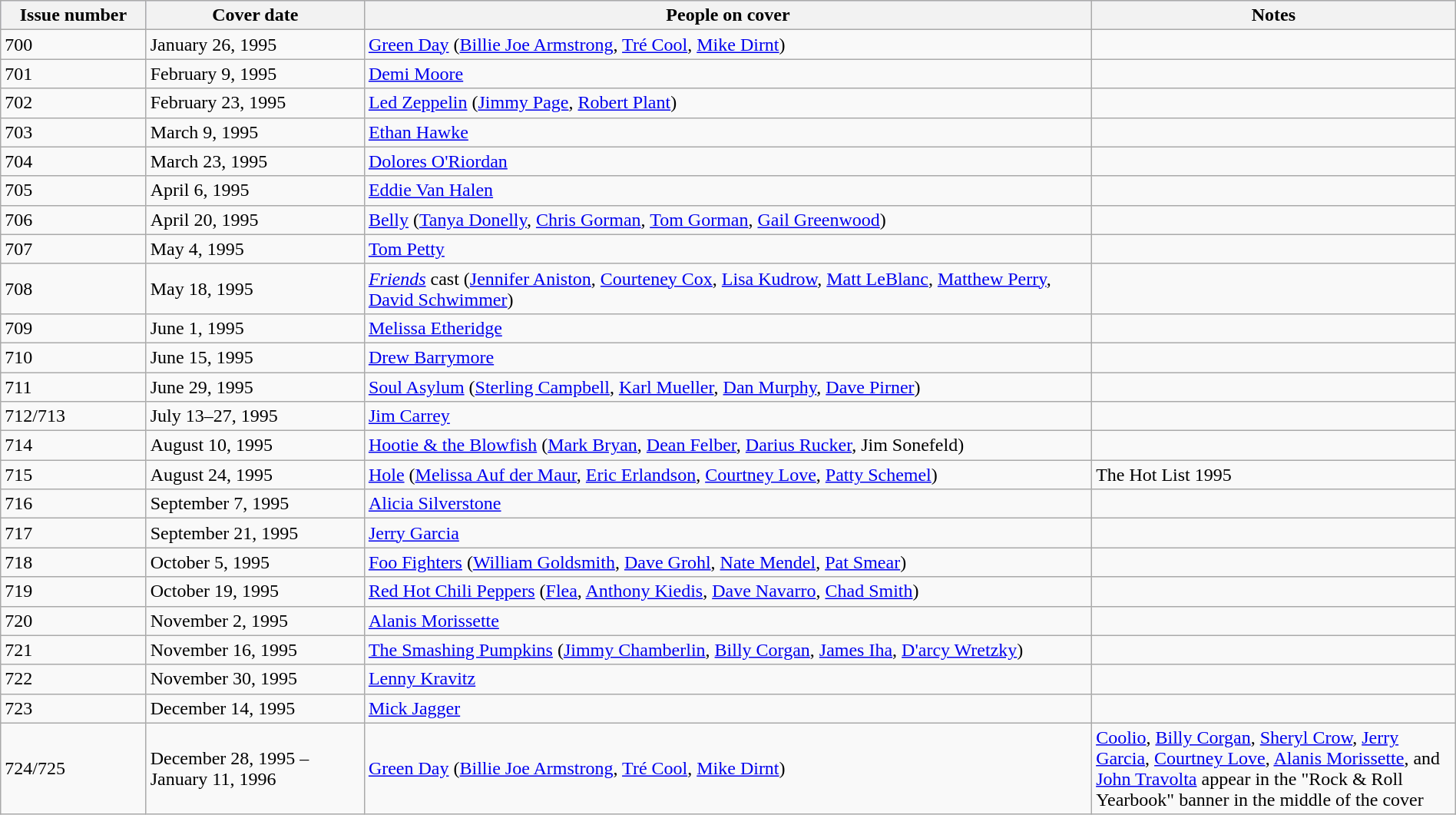<table class="wikitable sortable" style="margin:auto;width:100%;">
<tr style="background:#ccf;">
<th style="width:10%;">Issue number</th>
<th style="width:15%;">Cover date</th>
<th style="width:50%;">People on cover</th>
<th style="width:25%;">Notes</th>
</tr>
<tr>
<td>700</td>
<td>January 26, 1995</td>
<td><a href='#'>Green Day</a> (<a href='#'>Billie Joe Armstrong</a>, <a href='#'>Tré Cool</a>, <a href='#'>Mike Dirnt</a>)</td>
<td></td>
</tr>
<tr>
<td>701</td>
<td>February 9, 1995</td>
<td><a href='#'>Demi Moore</a></td>
<td></td>
</tr>
<tr>
<td>702</td>
<td>February 23, 1995</td>
<td><a href='#'>Led Zeppelin</a> (<a href='#'>Jimmy Page</a>, <a href='#'>Robert Plant</a>)</td>
<td></td>
</tr>
<tr>
<td>703</td>
<td>March 9, 1995</td>
<td><a href='#'>Ethan Hawke</a></td>
<td></td>
</tr>
<tr>
<td>704</td>
<td>March 23, 1995</td>
<td><a href='#'>Dolores O'Riordan</a></td>
<td></td>
</tr>
<tr>
<td>705</td>
<td>April 6, 1995</td>
<td><a href='#'>Eddie Van Halen</a></td>
<td></td>
</tr>
<tr>
<td>706</td>
<td>April 20, 1995</td>
<td><a href='#'>Belly</a> (<a href='#'>Tanya Donelly</a>, <a href='#'>Chris Gorman</a>, <a href='#'>Tom Gorman</a>, <a href='#'>Gail Greenwood</a>)</td>
<td></td>
</tr>
<tr>
<td>707</td>
<td>May 4, 1995</td>
<td><a href='#'>Tom Petty</a></td>
<td></td>
</tr>
<tr>
<td>708</td>
<td>May 18, 1995</td>
<td><em><a href='#'>Friends</a></em> cast (<a href='#'>Jennifer Aniston</a>, <a href='#'>Courteney Cox</a>, <a href='#'>Lisa Kudrow</a>, <a href='#'>Matt LeBlanc</a>, <a href='#'>Matthew Perry</a>, <a href='#'>David Schwimmer</a>)</td>
<td></td>
</tr>
<tr>
<td>709</td>
<td>June 1, 1995</td>
<td><a href='#'>Melissa Etheridge</a></td>
<td></td>
</tr>
<tr>
<td>710</td>
<td>June 15, 1995</td>
<td><a href='#'>Drew Barrymore</a></td>
<td></td>
</tr>
<tr>
<td>711</td>
<td>June 29, 1995</td>
<td><a href='#'>Soul Asylum</a> (<a href='#'>Sterling Campbell</a>, <a href='#'>Karl Mueller</a>, <a href='#'>Dan Murphy</a>, <a href='#'>Dave Pirner</a>)</td>
<td></td>
</tr>
<tr>
<td>712/713</td>
<td>July 13–27, 1995</td>
<td><a href='#'>Jim Carrey</a></td>
<td></td>
</tr>
<tr>
<td>714</td>
<td>August 10, 1995</td>
<td><a href='#'>Hootie & the Blowfish</a> (<a href='#'>Mark Bryan</a>, <a href='#'>Dean Felber</a>, <a href='#'>Darius Rucker</a>, Jim Sonefeld)</td>
<td></td>
</tr>
<tr>
<td>715</td>
<td>August 24, 1995</td>
<td><a href='#'>Hole</a> (<a href='#'>Melissa Auf der Maur</a>, <a href='#'>Eric Erlandson</a>, <a href='#'>Courtney Love</a>, <a href='#'>Patty Schemel</a>)</td>
<td>The Hot List 1995</td>
</tr>
<tr>
<td>716</td>
<td>September 7, 1995</td>
<td><a href='#'>Alicia Silverstone</a></td>
<td></td>
</tr>
<tr>
<td>717</td>
<td>September 21, 1995</td>
<td><a href='#'>Jerry Garcia</a></td>
<td></td>
</tr>
<tr>
<td>718</td>
<td>October 5, 1995</td>
<td><a href='#'>Foo Fighters</a> (<a href='#'>William Goldsmith</a>, <a href='#'>Dave Grohl</a>, <a href='#'>Nate Mendel</a>, <a href='#'>Pat Smear</a>)</td>
<td></td>
</tr>
<tr>
<td>719</td>
<td>October 19, 1995</td>
<td><a href='#'>Red Hot Chili Peppers</a> (<a href='#'>Flea</a>, <a href='#'>Anthony Kiedis</a>, <a href='#'>Dave Navarro</a>, <a href='#'>Chad Smith</a>)</td>
<td></td>
</tr>
<tr>
<td>720</td>
<td>November 2, 1995</td>
<td><a href='#'>Alanis Morissette</a></td>
<td></td>
</tr>
<tr>
<td>721</td>
<td>November 16, 1995</td>
<td><a href='#'>The Smashing Pumpkins</a> (<a href='#'>Jimmy Chamberlin</a>, <a href='#'>Billy Corgan</a>, <a href='#'>James Iha</a>, <a href='#'>D'arcy Wretzky</a>)</td>
<td></td>
</tr>
<tr>
<td>722</td>
<td>November 30, 1995</td>
<td><a href='#'>Lenny Kravitz</a></td>
<td></td>
</tr>
<tr>
<td>723</td>
<td>December 14, 1995</td>
<td><a href='#'>Mick Jagger</a></td>
<td></td>
</tr>
<tr>
<td>724/725</td>
<td>December 28, 1995 – January 11, 1996</td>
<td><a href='#'>Green Day</a> (<a href='#'>Billie Joe Armstrong</a>, <a href='#'>Tré Cool</a>, <a href='#'>Mike Dirnt</a>)</td>
<td><a href='#'>Coolio</a>, <a href='#'>Billy Corgan</a>, <a href='#'>Sheryl Crow</a>, <a href='#'>Jerry Garcia</a>, <a href='#'>Courtney Love</a>, <a href='#'>Alanis Morissette</a>, and <a href='#'>John Travolta</a> appear in the "Rock & Roll Yearbook" banner in the middle of the cover</td>
</tr>
</table>
